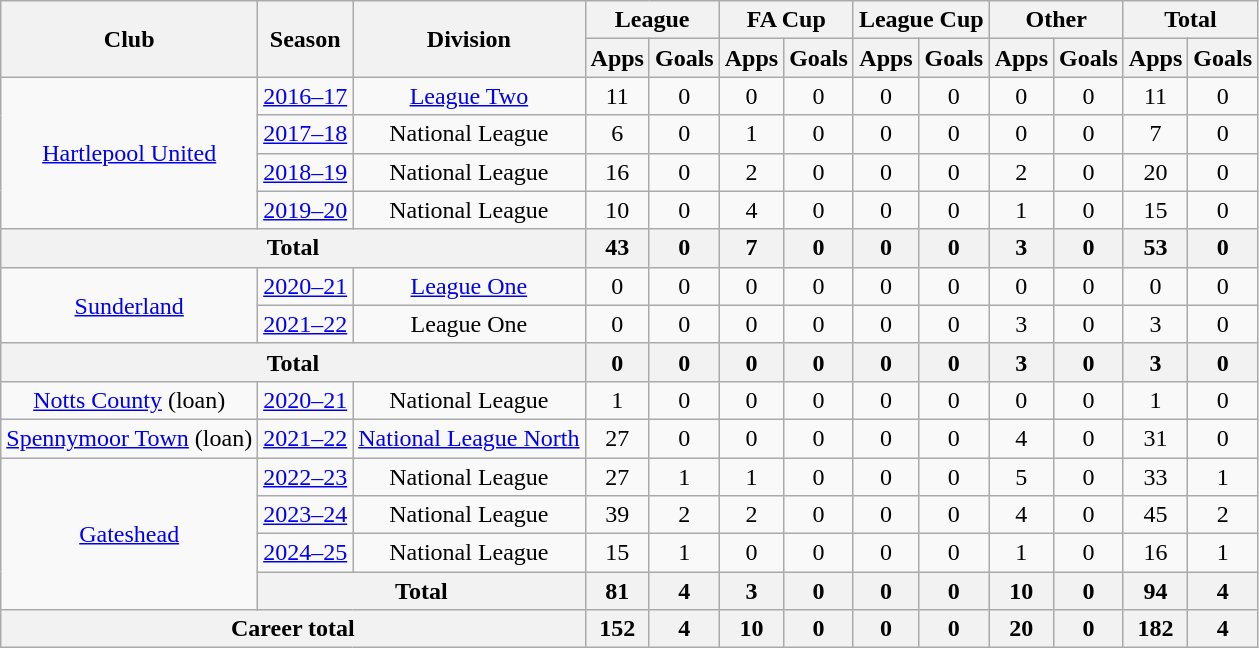<table class="wikitable" style="text-align: center;">
<tr>
<th rowspan="2">Club</th>
<th rowspan="2">Season</th>
<th rowspan="2">Division</th>
<th colspan="2">League</th>
<th colspan="2">FA Cup</th>
<th colspan="2">League Cup</th>
<th colspan="2">Other</th>
<th colspan="2">Total</th>
</tr>
<tr>
<th>Apps</th>
<th>Goals</th>
<th>Apps</th>
<th>Goals</th>
<th>Apps</th>
<th>Goals</th>
<th>Apps</th>
<th>Goals</th>
<th>Apps</th>
<th>Goals</th>
</tr>
<tr>
<td rowspan="4"><a href='#'>Hartlepool United</a></td>
<td><a href='#'>2016–17</a></td>
<td><a href='#'>League Two</a></td>
<td>11</td>
<td>0</td>
<td>0</td>
<td>0</td>
<td>0</td>
<td>0</td>
<td>0</td>
<td>0</td>
<td>11</td>
<td>0</td>
</tr>
<tr>
<td><a href='#'>2017–18</a></td>
<td>National League</td>
<td>6</td>
<td>0</td>
<td>1</td>
<td>0</td>
<td>0</td>
<td>0</td>
<td>0</td>
<td>0</td>
<td>7</td>
<td>0</td>
</tr>
<tr>
<td><a href='#'>2018–19</a></td>
<td>National League</td>
<td>16</td>
<td>0</td>
<td>2</td>
<td>0</td>
<td>0</td>
<td>0</td>
<td>2</td>
<td>0</td>
<td>20</td>
<td>0</td>
</tr>
<tr>
<td><a href='#'>2019–20</a></td>
<td>National League</td>
<td>10</td>
<td>0</td>
<td>4</td>
<td>0</td>
<td>0</td>
<td>0</td>
<td>1</td>
<td>0</td>
<td>15</td>
<td>0</td>
</tr>
<tr>
<th colspan="3">Total</th>
<th>43</th>
<th>0</th>
<th>7</th>
<th>0</th>
<th>0</th>
<th>0</th>
<th>3</th>
<th>0</th>
<th>53</th>
<th>0</th>
</tr>
<tr>
<td rowspan="2"><a href='#'>Sunderland</a></td>
<td><a href='#'>2020–21</a></td>
<td><a href='#'>League One</a></td>
<td>0</td>
<td>0</td>
<td>0</td>
<td>0</td>
<td>0</td>
<td>0</td>
<td>0</td>
<td>0</td>
<td>0</td>
<td>0</td>
</tr>
<tr>
<td><a href='#'>2021–22</a></td>
<td>League One</td>
<td>0</td>
<td>0</td>
<td>0</td>
<td>0</td>
<td>0</td>
<td>0</td>
<td>3</td>
<td>0</td>
<td>3</td>
<td>0</td>
</tr>
<tr>
<th colspan="3">Total</th>
<th>0</th>
<th>0</th>
<th>0</th>
<th>0</th>
<th>0</th>
<th>0</th>
<th>3</th>
<th>0</th>
<th>3</th>
<th>0</th>
</tr>
<tr>
<td><a href='#'>Notts County</a> (loan)</td>
<td><a href='#'>2020–21</a></td>
<td>National League</td>
<td>1</td>
<td>0</td>
<td>0</td>
<td>0</td>
<td>0</td>
<td>0</td>
<td>0</td>
<td>0</td>
<td>1</td>
<td>0</td>
</tr>
<tr>
<td><a href='#'>Spennymoor Town</a> (loan)</td>
<td><a href='#'>2021–22</a></td>
<td><a href='#'>National League North</a></td>
<td>27</td>
<td>0</td>
<td>0</td>
<td>0</td>
<td>0</td>
<td>0</td>
<td>4</td>
<td>0</td>
<td>31</td>
<td>0</td>
</tr>
<tr>
<td rowspan="4"><a href='#'>Gateshead</a></td>
<td><a href='#'>2022–23</a></td>
<td>National League</td>
<td>27</td>
<td>1</td>
<td>1</td>
<td>0</td>
<td>0</td>
<td>0</td>
<td>5</td>
<td>0</td>
<td>33</td>
<td>1</td>
</tr>
<tr>
<td><a href='#'>2023–24</a></td>
<td>National League</td>
<td>39</td>
<td>2</td>
<td>2</td>
<td>0</td>
<td>0</td>
<td>0</td>
<td>4</td>
<td>0</td>
<td>45</td>
<td>2</td>
</tr>
<tr>
<td><a href='#'>2024–25</a></td>
<td>National League</td>
<td>15</td>
<td>1</td>
<td>0</td>
<td>0</td>
<td>0</td>
<td>0</td>
<td>1</td>
<td>0</td>
<td>16</td>
<td>1</td>
</tr>
<tr>
<th colspan="2">Total</th>
<th>81</th>
<th>4</th>
<th>3</th>
<th>0</th>
<th>0</th>
<th>0</th>
<th>10</th>
<th>0</th>
<th>94</th>
<th>4</th>
</tr>
<tr>
<th colspan="3">Career total</th>
<th>152</th>
<th>4</th>
<th>10</th>
<th>0</th>
<th>0</th>
<th>0</th>
<th>20</th>
<th>0</th>
<th>182</th>
<th>4</th>
</tr>
</table>
